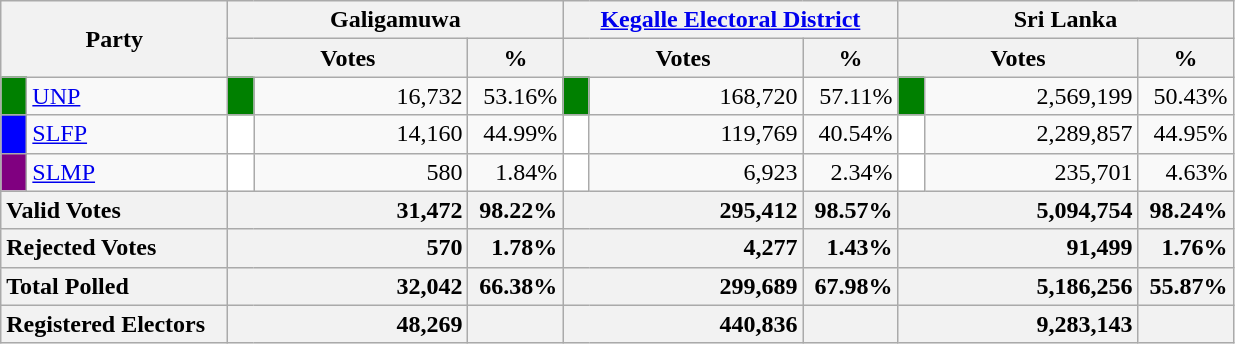<table class="wikitable">
<tr>
<th colspan="2" width="144px"rowspan="2">Party</th>
<th colspan="3" width="216px">Galigamuwa</th>
<th colspan="3" width="216px"><a href='#'>Kegalle Electoral District</a></th>
<th colspan="3" width="216px">Sri Lanka</th>
</tr>
<tr>
<th colspan="2" width="144px">Votes</th>
<th>%</th>
<th colspan="2" width="144px">Votes</th>
<th>%</th>
<th colspan="2" width="144px">Votes</th>
<th>%</th>
</tr>
<tr>
<td style="background-color:green;" width="10px"></td>
<td style="text-align:left;"><a href='#'>UNP</a></td>
<td style="background-color:green;" width="10px"></td>
<td style="text-align:right;">16,732</td>
<td style="text-align:right;">53.16%</td>
<td style="background-color:green;" width="10px"></td>
<td style="text-align:right;">168,720</td>
<td style="text-align:right;">57.11%</td>
<td style="background-color:green;" width="10px"></td>
<td style="text-align:right;">2,569,199</td>
<td style="text-align:right;">50.43%</td>
</tr>
<tr>
<td style="background-color:blue;" width="10px"></td>
<td style="text-align:left;"><a href='#'>SLFP</a></td>
<td style="background-color:white;" width="10px"></td>
<td style="text-align:right;">14,160</td>
<td style="text-align:right;">44.99%</td>
<td style="background-color:white;" width="10px"></td>
<td style="text-align:right;">119,769</td>
<td style="text-align:right;">40.54%</td>
<td style="background-color:white;" width="10px"></td>
<td style="text-align:right;">2,289,857</td>
<td style="text-align:right;">44.95%</td>
</tr>
<tr>
<td style="background-color:purple;" width="10px"></td>
<td style="text-align:left;"><a href='#'>SLMP</a></td>
<td style="background-color:white;" width="10px"></td>
<td style="text-align:right;">580</td>
<td style="text-align:right;">1.84%</td>
<td style="background-color:white;" width="10px"></td>
<td style="text-align:right;">6,923</td>
<td style="text-align:right;">2.34%</td>
<td style="background-color:white;" width="10px"></td>
<td style="text-align:right;">235,701</td>
<td style="text-align:right;">4.63%</td>
</tr>
<tr>
<th colspan="2" width="144px"style="text-align:left;">Valid Votes</th>
<th style="text-align:right;"colspan="2" width="144px">31,472</th>
<th style="text-align:right;">98.22%</th>
<th style="text-align:right;"colspan="2" width="144px">295,412</th>
<th style="text-align:right;">98.57%</th>
<th style="text-align:right;"colspan="2" width="144px">5,094,754</th>
<th style="text-align:right;">98.24%</th>
</tr>
<tr>
<th colspan="2" width="144px"style="text-align:left;">Rejected Votes</th>
<th style="text-align:right;"colspan="2" width="144px">570</th>
<th style="text-align:right;">1.78%</th>
<th style="text-align:right;"colspan="2" width="144px">4,277</th>
<th style="text-align:right;">1.43%</th>
<th style="text-align:right;"colspan="2" width="144px">91,499</th>
<th style="text-align:right;">1.76%</th>
</tr>
<tr>
<th colspan="2" width="144px"style="text-align:left;">Total Polled</th>
<th style="text-align:right;"colspan="2" width="144px">32,042</th>
<th style="text-align:right;">66.38%</th>
<th style="text-align:right;"colspan="2" width="144px">299,689</th>
<th style="text-align:right;">67.98%</th>
<th style="text-align:right;"colspan="2" width="144px">5,186,256</th>
<th style="text-align:right;">55.87%</th>
</tr>
<tr>
<th colspan="2" width="144px"style="text-align:left;">Registered Electors</th>
<th style="text-align:right;"colspan="2" width="144px">48,269</th>
<th></th>
<th style="text-align:right;"colspan="2" width="144px">440,836</th>
<th></th>
<th style="text-align:right;"colspan="2" width="144px">9,283,143</th>
<th></th>
</tr>
</table>
